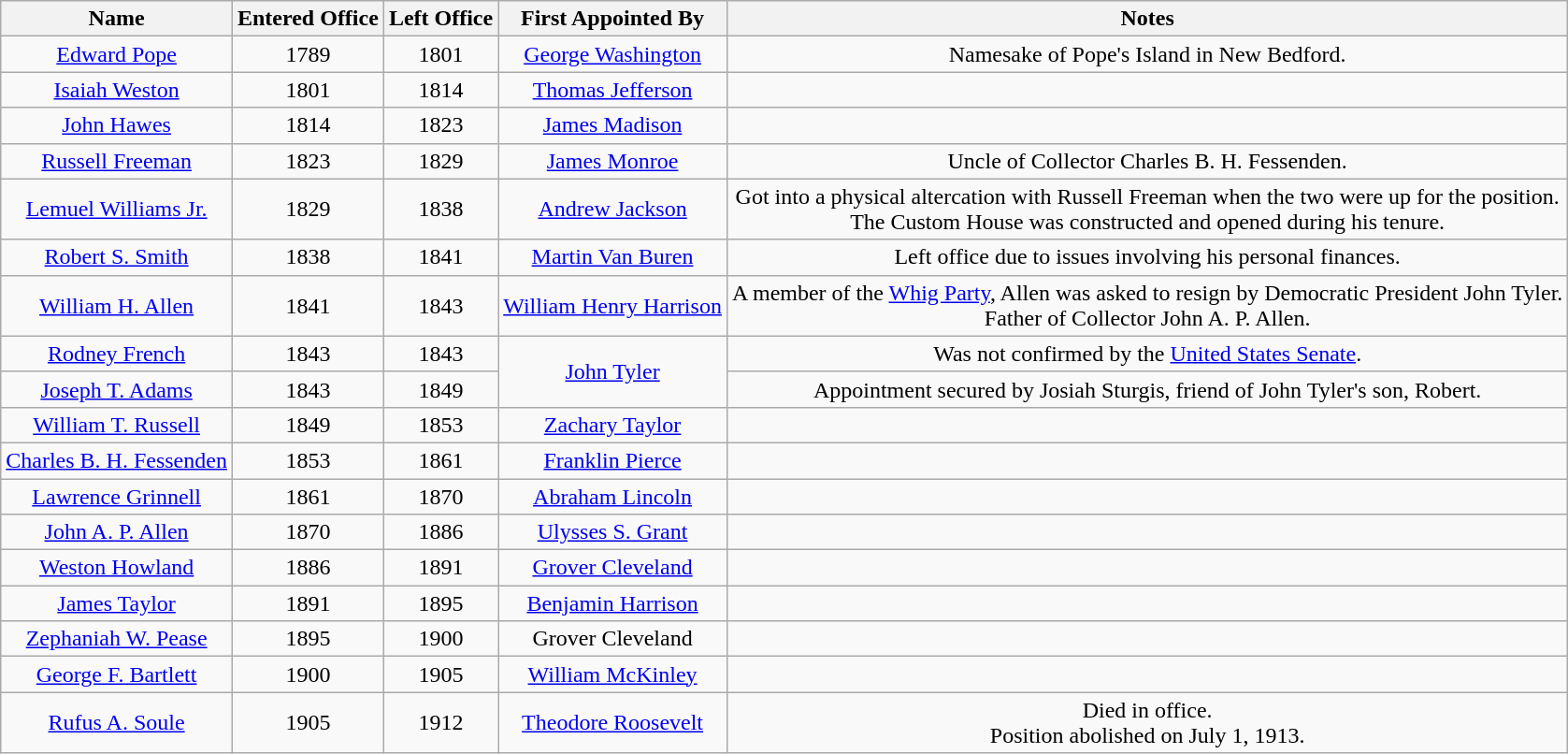<table class="wikitable" style="text-align: center;">
<tr>
<th>Name</th>
<th>Entered Office</th>
<th>Left Office</th>
<th>First Appointed By</th>
<th>Notes</th>
</tr>
<tr>
<td><a href='#'>Edward Pope</a></td>
<td>1789</td>
<td>1801</td>
<td><a href='#'>George Washington</a></td>
<td>Namesake of Pope's Island in New Bedford.</td>
</tr>
<tr>
<td><a href='#'>Isaiah Weston</a></td>
<td>1801</td>
<td>1814</td>
<td><a href='#'>Thomas Jefferson</a></td>
<td></td>
</tr>
<tr>
<td><a href='#'>John Hawes</a></td>
<td>1814</td>
<td>1823</td>
<td><a href='#'>James Madison</a></td>
<td></td>
</tr>
<tr>
<td><a href='#'>Russell Freeman</a></td>
<td>1823</td>
<td>1829</td>
<td><a href='#'>James Monroe</a></td>
<td>Uncle of Collector Charles B. H. Fessenden.</td>
</tr>
<tr>
<td><a href='#'>Lemuel Williams Jr.</a></td>
<td>1829</td>
<td>1838</td>
<td><a href='#'>Andrew Jackson</a></td>
<td>Got into a physical altercation with Russell Freeman when the two were up for the position.<br>The Custom House was constructed and opened during his tenure.</td>
</tr>
<tr>
<td><a href='#'>Robert S. Smith</a></td>
<td>1838</td>
<td>1841</td>
<td><a href='#'>Martin Van Buren</a></td>
<td>Left office due to issues involving his personal finances.</td>
</tr>
<tr>
<td><a href='#'>William H. Allen</a></td>
<td>1841</td>
<td>1843</td>
<td><a href='#'>William Henry Harrison</a></td>
<td>A member of the <a href='#'>Whig Party</a>, Allen was asked to resign by Democratic President John Tyler.<br>Father of Collector John A. P. Allen.</td>
</tr>
<tr>
<td><a href='#'>Rodney French</a></td>
<td>1843</td>
<td>1843</td>
<td rowspan=2><a href='#'>John Tyler</a></td>
<td>Was not confirmed by the <a href='#'>United States Senate</a>.</td>
</tr>
<tr>
<td><a href='#'>Joseph T. Adams</a></td>
<td>1843</td>
<td>1849</td>
<td>Appointment secured by Josiah Sturgis, friend of John Tyler's son, Robert.</td>
</tr>
<tr>
<td><a href='#'>William T. Russell</a></td>
<td>1849</td>
<td>1853</td>
<td><a href='#'>Zachary Taylor</a></td>
<td></td>
</tr>
<tr>
<td><a href='#'>Charles B. H. Fessenden</a></td>
<td>1853</td>
<td>1861</td>
<td><a href='#'>Franklin Pierce</a></td>
<td></td>
</tr>
<tr>
<td><a href='#'>Lawrence Grinnell</a></td>
<td>1861</td>
<td>1870</td>
<td><a href='#'>Abraham Lincoln</a></td>
<td></td>
</tr>
<tr>
<td><a href='#'>John A. P. Allen</a></td>
<td>1870</td>
<td>1886</td>
<td><a href='#'>Ulysses S. Grant</a></td>
<td></td>
</tr>
<tr>
<td><a href='#'>Weston Howland</a></td>
<td>1886</td>
<td>1891</td>
<td><a href='#'>Grover Cleveland</a></td>
<td></td>
</tr>
<tr>
<td><a href='#'>James Taylor</a></td>
<td>1891</td>
<td>1895</td>
<td><a href='#'>Benjamin Harrison</a></td>
<td></td>
</tr>
<tr>
<td><a href='#'>Zephaniah W. Pease</a></td>
<td>1895</td>
<td>1900</td>
<td>Grover Cleveland</td>
<td></td>
</tr>
<tr>
<td><a href='#'>George F. Bartlett</a></td>
<td>1900</td>
<td>1905</td>
<td><a href='#'>William McKinley</a></td>
<td></td>
</tr>
<tr>
<td><a href='#'>Rufus A. Soule</a></td>
<td>1905</td>
<td>1912</td>
<td><a href='#'>Theodore Roosevelt</a></td>
<td>Died in office.<br>Position abolished on July 1, 1913.</td>
</tr>
</table>
